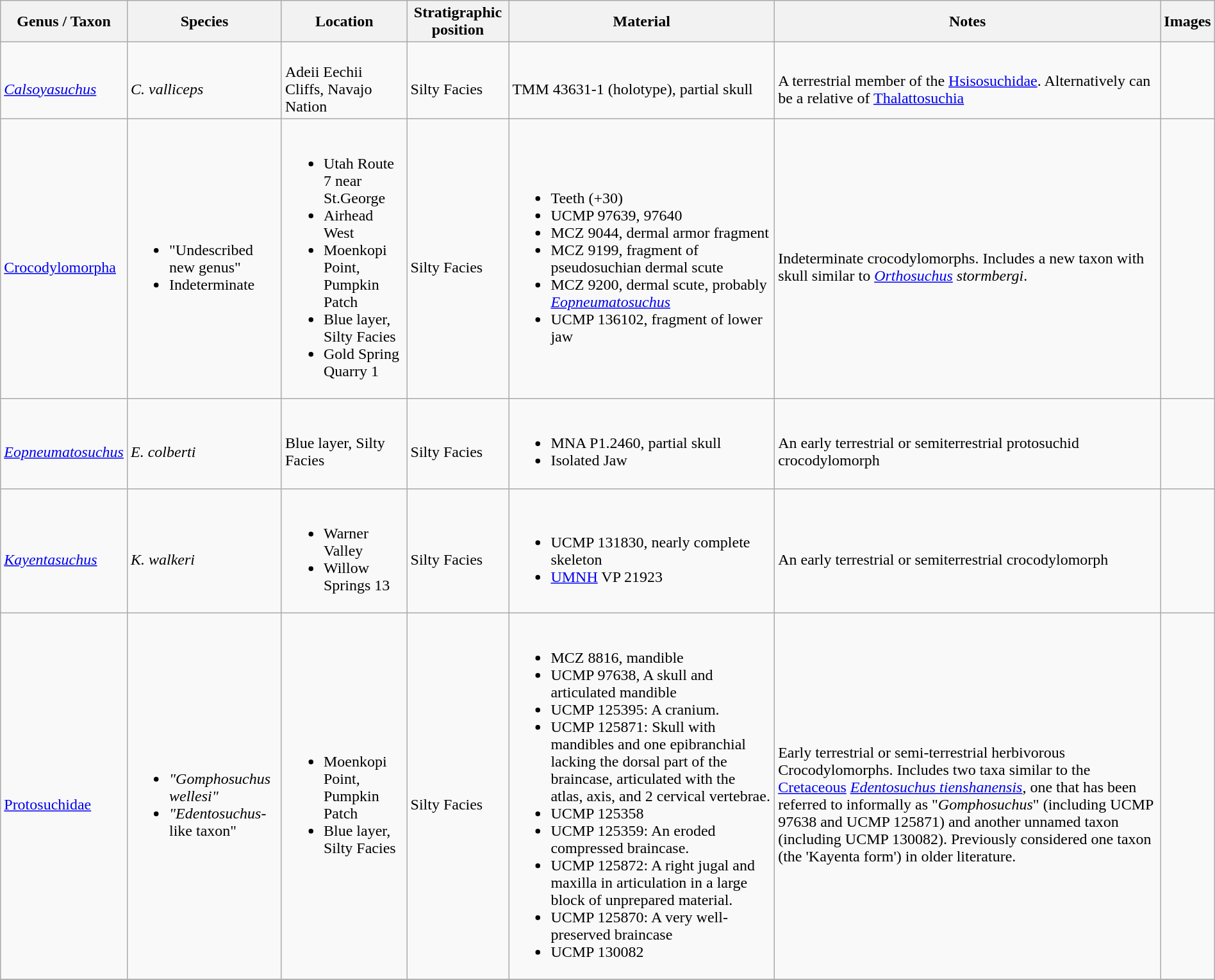<table class="wikitable" align="center" width="100%">
<tr>
<th>Genus / Taxon</th>
<th>Species</th>
<th>Location</th>
<th>Stratigraphic position</th>
<th>Material</th>
<th>Notes</th>
<th>Images</th>
</tr>
<tr>
<td><br><em><a href='#'>Calsoyasuchus</a></em></td>
<td><br><em>C. valliceps</em></td>
<td><br>Adeii Eechii Cliffs, Navajo Nation</td>
<td><br>Silty Facies</td>
<td><br>TMM 43631-1 (holotype), partial skull</td>
<td><br>A terrestrial member of the <a href='#'>Hsisosuchidae</a>. Alternatively can be a relative of <a href='#'>Thalattosuchia</a></td>
<td></td>
</tr>
<tr>
<td><br><a href='#'>Crocodylomorpha</a></td>
<td><br><ul><li>"Undescribed new genus"</li><li>Indeterminate</li></ul></td>
<td><br><ul><li>Utah Route 7 near St.George</li><li>Airhead West</li><li>Moenkopi Point, Pumpkin Patch</li><li>Blue layer, Silty Facies</li><li>Gold Spring Quarry 1</li></ul></td>
<td><br>Silty Facies</td>
<td><br><ul><li>Teeth (+30)</li><li>UCMP 97639, 97640</li><li>MCZ 9044, dermal armor fragment</li><li>MCZ 9199, fragment of pseudosuchian dermal scute</li><li>MCZ 9200, dermal scute, probably <em><a href='#'>Eopneumatosuchus</a></em></li><li>UCMP 136102, fragment of lower jaw</li></ul></td>
<td><br>Indeterminate crocodylomorphs. Includes a new taxon with skull similar to <em><a href='#'>Orthosuchus</a> stormbergi</em>.</td>
<td></td>
</tr>
<tr>
<td><br><em><a href='#'>Eopneumatosuchus</a></em></td>
<td><br><em>E. colberti</em></td>
<td><br>Blue layer, Silty Facies</td>
<td><br>Silty Facies</td>
<td><br><ul><li>MNA P1.2460, partial skull</li><li>Isolated Jaw</li></ul></td>
<td><br>An early terrestrial or semiterrestrial protosuchid crocodylomorph</td>
<td></td>
</tr>
<tr>
<td><br><em><a href='#'>Kayentasuchus</a></em></td>
<td><br><em>K. walkeri</em></td>
<td><br><ul><li>Warner Valley</li><li>Willow Springs 13</li></ul></td>
<td><br>Silty Facies</td>
<td><br><ul><li>UCMP 131830, nearly complete skeleton</li><li><a href='#'>UMNH</a> VP 21923</li></ul></td>
<td><br>An early terrestrial or semiterrestrial crocodylomorph</td>
<td></td>
</tr>
<tr>
<td><br><a href='#'>Protosuchidae</a></td>
<td><br><ul><li><em>"Gomphosuchus wellesi"</em></li><li><em>"Edentosuchus</em>-like taxon"</li></ul></td>
<td><br><ul><li>Moenkopi Point, Pumpkin Patch</li><li>Blue layer, Silty Facies</li></ul></td>
<td><br>Silty Facies</td>
<td><br><ul><li>MCZ 8816, mandible</li><li>UCMP 97638, A skull and articulated mandible</li><li>UCMP 125395: A cranium.</li><li>UCMP 125871: Skull with mandibles and one epibranchial lacking the dorsal part of the braincase, articulated with the atlas, axis, and 2 cervical vertebrae.</li><li>UCMP 125358</li><li>UCMP 125359: An eroded compressed braincase.</li><li>UCMP 125872: A right jugal and maxilla in articulation in a large block of unprepared material.</li><li>UCMP 125870: A very well-preserved braincase</li><li>UCMP 130082</li></ul></td>
<td><br>Early terrestrial or semi-terrestrial herbivorous Crocodylomorphs. Includes two taxa similar to the <a href='#'>Cretaceous</a> <em><a href='#'>Edentosuchus tienshanensis</a></em>, one that has been referred to informally as "<em>Gomphosuchus</em>" (including UCMP 97638 and UCMP 125871) and another unnamed taxon (including UCMP 130082). Previously considered one taxon (the 'Kayenta form') in older literature.</td>
<td></td>
</tr>
<tr>
</tr>
</table>
